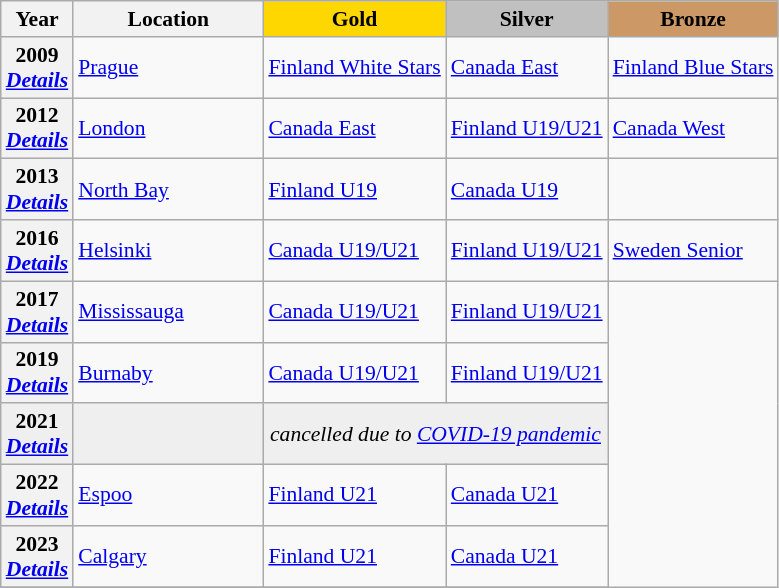<table class="wikitable" style="text-align:left; font-size:90%">
<tr>
<th>Year</th>
<th width=120>Location</th>
<th style="background:gold; text-align:center";>Gold</th>
<th style="background:silver">Silver</th>
<th style="background:#cc9966">Bronze</th>
</tr>
<tr>
<th>2009 <br> <em><a href='#'>Details</a></em></th>
<td> <a href='#'>Prague</a></td>
<td> <a href='#'>Finland White Stars</a></td>
<td> <a href='#'>Canada East</a></td>
<td> <a href='#'>Finland Blue Stars</a></td>
</tr>
<tr>
<th>2012 <br> <em><a href='#'>Details</a></em></th>
<td> <a href='#'>London</a></td>
<td> <a href='#'>Canada East</a></td>
<td> <a href='#'>Finland U19/U21</a></td>
<td> <a href='#'>Canada West</a></td>
</tr>
<tr>
<th>2013 <br> <em><a href='#'>Details</a></em></th>
<td> <a href='#'>North Bay</a></td>
<td> <a href='#'>Finland U19</a></td>
<td> <a href='#'>Canada U19</a></td>
<td></td>
</tr>
<tr>
<th>2016 <br> <em><a href='#'>Details</a></em></th>
<td> <a href='#'>Helsinki</a></td>
<td> <a href='#'>Canada U19/U21</a></td>
<td> <a href='#'>Finland U19/U21</a></td>
<td> <a href='#'>Sweden Senior</a></td>
</tr>
<tr>
<th>2017 <br> <em><a href='#'>Details</a></em></th>
<td> <a href='#'>Mississauga</a></td>
<td> <a href='#'>Canada U19/U21</a></td>
<td> <a href='#'>Finland U19/U21</a></td>
</tr>
<tr>
<th>2019 <br> <em><a href='#'>Details</a></em></th>
<td> <a href='#'>Burnaby</a></td>
<td> <a href='#'>Canada U19/U21</a></td>
<td> <a href='#'>Finland U19/U21</a></td>
</tr>
<tr>
<th style="background:#eeee">2021 <br> <em><a href='#'>Details</a></em></th>
<td style="background:#eeee"></td>
<td style="background:#eeee" align=center colspan=2><em>cancelled due to <a href='#'>COVID-19 pandemic</a></em></td>
</tr>
<tr>
<th>2022 <br> <em><a href='#'>Details</a></em></th>
<td> <a href='#'>Espoo</a></td>
<td> <a href='#'>Finland U21</a></td>
<td> <a href='#'>Canada U21</a></td>
</tr>
<tr>
<th>2023 <br> <em><a href='#'>Details</a></em></th>
<td> <a href='#'>Calgary</a></td>
<td> <a href='#'>Finland U21</a></td>
<td> <a href='#'>Canada U21</a></td>
</tr>
<tr>
</tr>
</table>
